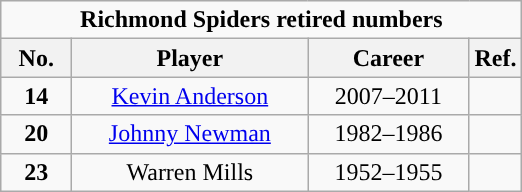<table class="wikitable sortable" style="text-align:center">
<tr>
<td colspan="5"><strong>Richmond Spiders retired numbers</strong></td>
</tr>
<tr>
<th width=40px>No.</th>
<th width=150px>Player</th>
<th width=100px>Career</th>
<th width=px>Ref.</th>
</tr>
<tr>
<td><strong>14</strong></td>
<td><a href='#'>Kevin Anderson</a></td>
<td>2007–2011</td>
<td></td>
</tr>
<tr>
<td><strong>20</strong></td>
<td><a href='#'>Johnny Newman</a></td>
<td>1982–1986</td>
</tr>
<tr>
<td><strong>23</strong></td>
<td>Warren Mills</td>
<td>1952–1955</td>
<td></td>
</tr>
</table>
